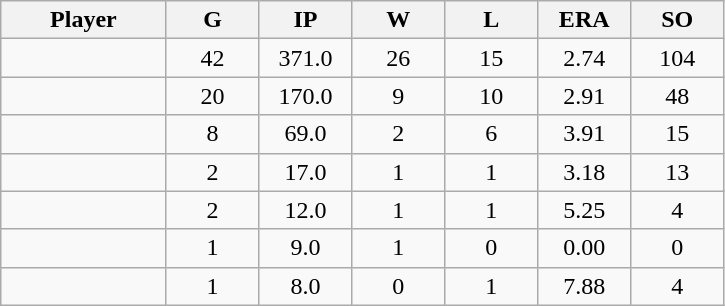<table class="wikitable sortable">
<tr>
<th bgcolor="#DDDDFF" width="16%">Player</th>
<th bgcolor="#DDDDFF" width="9%">G</th>
<th bgcolor="#DDDDFF" width="9%">IP</th>
<th bgcolor="#DDDDFF" width="9%">W</th>
<th bgcolor="#DDDDFF" width="9%">L</th>
<th bgcolor="#DDDDFF" width="9%">ERA</th>
<th bgcolor="#DDDDFF" width="9%">SO</th>
</tr>
<tr align="center">
<td></td>
<td>42</td>
<td>371.0</td>
<td>26</td>
<td>15</td>
<td>2.74</td>
<td>104</td>
</tr>
<tr align="center">
<td></td>
<td>20</td>
<td>170.0</td>
<td>9</td>
<td>10</td>
<td>2.91</td>
<td>48</td>
</tr>
<tr align="center">
<td></td>
<td>8</td>
<td>69.0</td>
<td>2</td>
<td>6</td>
<td>3.91</td>
<td>15</td>
</tr>
<tr align="center">
<td></td>
<td>2</td>
<td>17.0</td>
<td>1</td>
<td>1</td>
<td>3.18</td>
<td>13</td>
</tr>
<tr align="center">
<td></td>
<td>2</td>
<td>12.0</td>
<td>1</td>
<td>1</td>
<td>5.25</td>
<td>4</td>
</tr>
<tr align="center">
<td></td>
<td>1</td>
<td>9.0</td>
<td>1</td>
<td>0</td>
<td>0.00</td>
<td>0</td>
</tr>
<tr align="center">
<td></td>
<td>1</td>
<td>8.0</td>
<td>0</td>
<td>1</td>
<td>7.88</td>
<td>4</td>
</tr>
</table>
